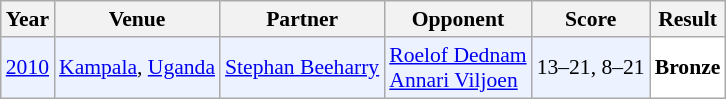<table class="sortable wikitable" style="font-size: 90%;">
<tr>
<th>Year</th>
<th>Venue</th>
<th>Partner</th>
<th>Opponent</th>
<th>Score</th>
<th>Result</th>
</tr>
<tr style="background:#ECF2FF">
<td align="center"><a href='#'>2010</a></td>
<td align="left"><a href='#'>Kampala</a>, <a href='#'>Uganda</a></td>
<td align="left"> <a href='#'>Stephan Beeharry</a></td>
<td align="left"> <a href='#'>Roelof Dednam</a> <br>  <a href='#'>Annari Viljoen</a></td>
<td align="left">13–21, 8–21</td>
<td style="text-align:left; background:white"> <strong>Bronze</strong></td>
</tr>
</table>
